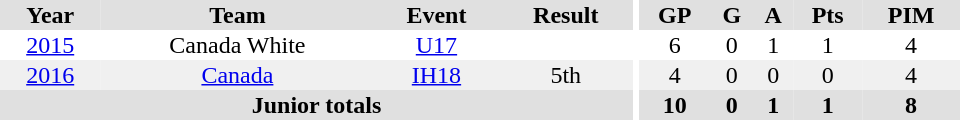<table border="0" cellpadding="1" cellspacing="0" ID="Table3" style="text-align:center; width:40em">
<tr ALIGN="center" bgcolor="#e0e0e0">
<th>Year</th>
<th>Team</th>
<th>Event</th>
<th>Result</th>
<th rowspan="99" bgcolor="#ffffff"></th>
<th>GP</th>
<th>G</th>
<th>A</th>
<th>Pts</th>
<th>PIM</th>
</tr>
<tr>
<td><a href='#'>2015</a></td>
<td>Canada White</td>
<td><a href='#'>U17</a></td>
<td></td>
<td>6</td>
<td>0</td>
<td>1</td>
<td>1</td>
<td>4</td>
</tr>
<tr bgcolor="#f0f0f0">
<td><a href='#'>2016</a></td>
<td><a href='#'>Canada</a></td>
<td><a href='#'>IH18</a></td>
<td>5th</td>
<td>4</td>
<td>0</td>
<td>0</td>
<td>0</td>
<td>4</td>
</tr>
<tr bgcolor="#e0e0e0">
<th colspan="4">Junior totals</th>
<th>10</th>
<th>0</th>
<th>1</th>
<th>1</th>
<th>8</th>
</tr>
</table>
